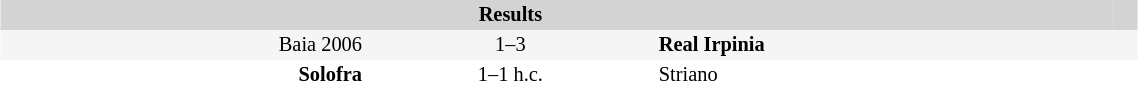<table align=center style="font-size: 85%; border-collapse:collapse" border=0 cellspacing=0 cellpadding=2 width=60%>
<tr bgcolor="D3D3D3">
<th align=right></th>
<th align=center>Results</th>
<th align=left></th>
<th align=center></th>
</tr>
<tr bgcolor=#F5F5F5>
<td align=right>Baia 2006</td>
<td align=center>1–3</td>
<td><strong>Real Irpinia</strong></td>
<td align=center></td>
</tr>
<tr bgcolor=#FFFFFF>
<td align=right><strong>Solofra</strong></td>
<td align=center>1–1 h.c.</td>
<td>Striano</td>
<td align=center></td>
</tr>
</table>
